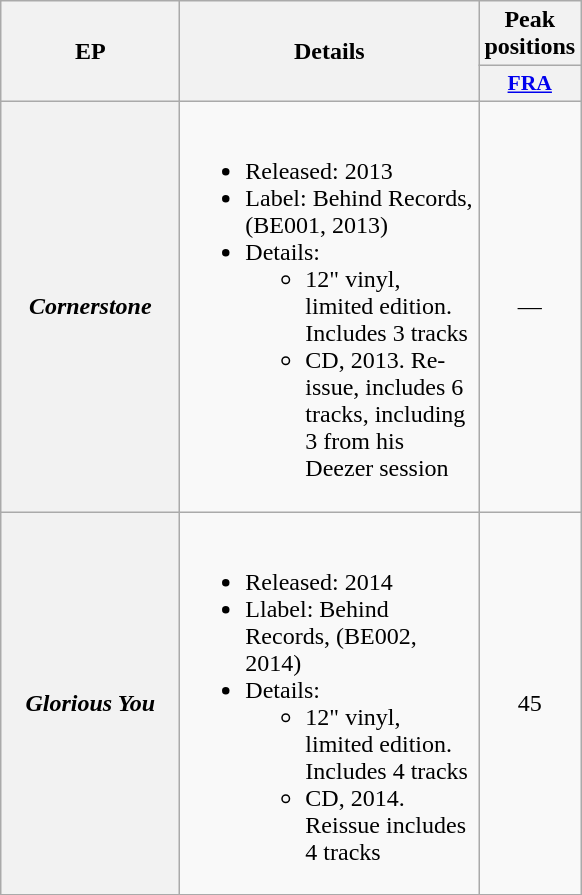<table class="wikitable plainrowheaders">
<tr>
<th scope="col" rowspan="2" style="width:7em;">EP</th>
<th scope="col" rowspan="2" style="width:12em;">Details</th>
<th colspan="1" style="text-align:center; width:20px;">Peak positions</th>
</tr>
<tr>
<th scope="col" style="width:3em;font-size:90%;"><a href='#'>FRA</a><br></th>
</tr>
<tr>
<th scope="row"><em>Cornerstone</em></th>
<td><br><ul><li>Released: 2013</li><li>Label: Behind Records, (BE001, 2013)</li><li>Details:<ul><li>12" vinyl, limited edition. Includes 3 tracks</li><li>CD, 2013. Re-issue, includes 6 tracks, including 3 from his Deezer session</li></ul></li></ul></td>
<td style="text-align:center;">—</td>
</tr>
<tr>
<th scope="row"><em>Glorious You</em></th>
<td><br><ul><li>Released: 2014</li><li>Llabel: Behind Records, (BE002, 2014)</li><li>Details:<ul><li>12" vinyl, limited edition. Includes 4 tracks</li><li>CD, 2014. Reissue includes 4 tracks</li></ul></li></ul></td>
<td style="text-align:center;">45</td>
</tr>
</table>
